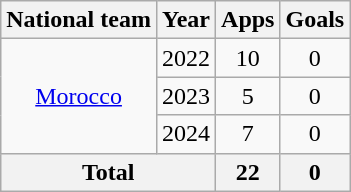<table class="wikitable" style="text-align:center">
<tr>
<th>National team</th>
<th>Year</th>
<th>Apps</th>
<th>Goals</th>
</tr>
<tr>
<td rowspan="3"><a href='#'>Morocco</a></td>
<td>2022</td>
<td>10</td>
<td>0</td>
</tr>
<tr>
<td>2023</td>
<td>5</td>
<td>0</td>
</tr>
<tr>
<td>2024</td>
<td>7</td>
<td>0</td>
</tr>
<tr>
<th colspan="2">Total</th>
<th>22</th>
<th>0</th>
</tr>
</table>
